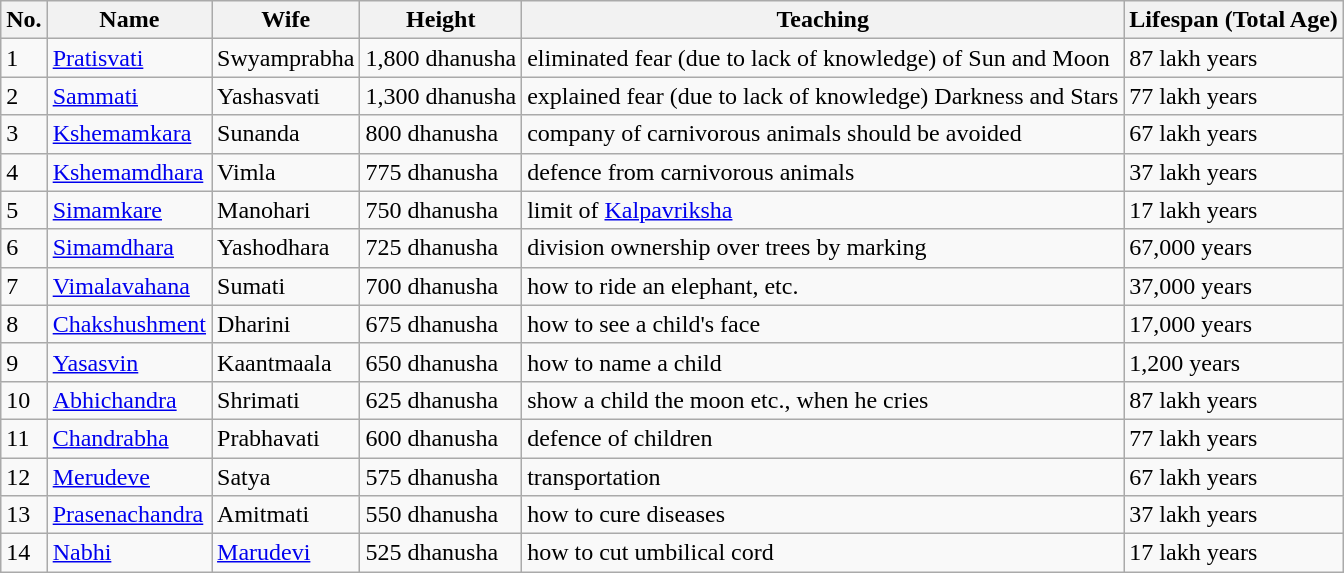<table class="wikitable sortable">
<tr>
<th>No.</th>
<th>Name</th>
<th>Wife</th>
<th>Height</th>
<th>Teaching</th>
<th>Lifespan (Total Age)</th>
</tr>
<tr>
<td>1</td>
<td><a href='#'>Pratisvati</a></td>
<td>Swyamprabha</td>
<td>1,800 dhanusha</td>
<td>eliminated fear (due to lack of knowledge) of Sun and Moon</td>
<td>87 lakh years</td>
</tr>
<tr>
<td>2</td>
<td><a href='#'>Sammati</a></td>
<td>Yashasvati</td>
<td>1,300 dhanusha</td>
<td>explained fear (due to lack of knowledge) Darkness and Stars</td>
<td>77 lakh years</td>
</tr>
<tr>
<td>3</td>
<td><a href='#'>Kshemamkara</a></td>
<td>Sunanda</td>
<td>800 dhanusha</td>
<td>company of carnivorous animals should be avoided</td>
<td>67 lakh years</td>
</tr>
<tr>
<td>4</td>
<td><a href='#'>Kshemamdhara</a></td>
<td>Vimla</td>
<td>775 dhanusha</td>
<td>defence from carnivorous animals</td>
<td>37 lakh years</td>
</tr>
<tr>
<td>5</td>
<td><a href='#'>Simamkare</a></td>
<td>Manohari</td>
<td>750 dhanusha</td>
<td>limit of <a href='#'>Kalpavriksha</a></td>
<td>17 lakh years</td>
</tr>
<tr>
<td>6</td>
<td><a href='#'>Simamdhara</a></td>
<td>Yashodhara</td>
<td>725 dhanusha</td>
<td>division ownership over trees by marking</td>
<td>67,000 years</td>
</tr>
<tr>
<td>7</td>
<td><a href='#'>Vimalavahana</a></td>
<td>Sumati</td>
<td>700 dhanusha</td>
<td>how to ride an elephant, etc.</td>
<td>37,000 years</td>
</tr>
<tr>
<td>8</td>
<td><a href='#'>Chakshushment</a></td>
<td>Dharini</td>
<td>675 dhanusha</td>
<td>how to see a child's face</td>
<td>17,000 years</td>
</tr>
<tr>
<td>9</td>
<td><a href='#'>Yasasvin</a></td>
<td>Kaantmaala</td>
<td>650 dhanusha</td>
<td>how to name a child</td>
<td>1,200 years</td>
</tr>
<tr>
<td>10</td>
<td><a href='#'>Abhichandra</a></td>
<td>Shrimati</td>
<td>625 dhanusha</td>
<td>show a child the moon etc., when he cries</td>
<td>87 lakh years</td>
</tr>
<tr>
<td>11</td>
<td><a href='#'>Chandrabha</a></td>
<td>Prabhavati</td>
<td>600 dhanusha</td>
<td>defence of children</td>
<td>77 lakh years</td>
</tr>
<tr>
<td>12</td>
<td><a href='#'>Merudeve</a></td>
<td>Satya</td>
<td>575 dhanusha</td>
<td>transportation</td>
<td>67 lakh years</td>
</tr>
<tr>
<td>13</td>
<td><a href='#'>Prasenachandra</a></td>
<td>Amitmati</td>
<td>550 dhanusha</td>
<td>how to cure diseases</td>
<td>37 lakh years</td>
</tr>
<tr>
<td>14</td>
<td><a href='#'>Nabhi</a></td>
<td><a href='#'>Marudevi</a></td>
<td>525 dhanusha</td>
<td>how to cut umbilical cord</td>
<td>17 lakh years</td>
</tr>
</table>
